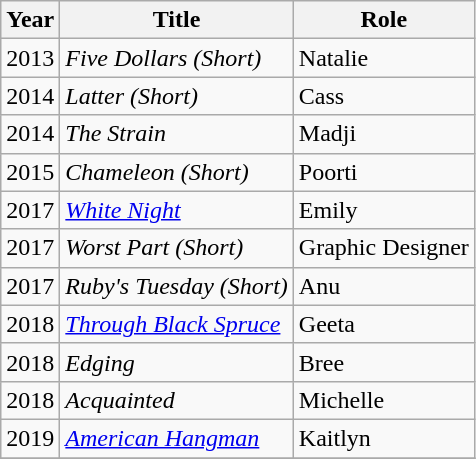<table class="wikitable sortable">
<tr>
<th>Year</th>
<th>Title</th>
<th>Role</th>
</tr>
<tr>
<td>2013</td>
<td><em>Five Dollars (Short)</em></td>
<td>Natalie</td>
</tr>
<tr>
<td>2014</td>
<td><em>Latter (Short)</em></td>
<td>Cass</td>
</tr>
<tr>
<td>2014</td>
<td><em>The Strain</em></td>
<td>Madji</td>
</tr>
<tr>
<td>2015</td>
<td><em>Chameleon (Short)</em></td>
<td>Poorti</td>
</tr>
<tr>
<td>2017</td>
<td><em><a href='#'>White Night</a></em></td>
<td>Emily</td>
</tr>
<tr>
<td>2017</td>
<td><em>Worst Part (Short)</em> </td>
<td>Graphic Designer</td>
</tr>
<tr>
<td>2017</td>
<td><em>Ruby's Tuesday (Short)</em></td>
<td>Anu</td>
</tr>
<tr>
<td>2018</td>
<td><em><a href='#'>Through Black Spruce</a></em></td>
<td>Geeta</td>
</tr>
<tr>
<td>2018</td>
<td><em>Edging</em></td>
<td>Bree</td>
</tr>
<tr>
<td>2018</td>
<td><em>Acquainted</em></td>
<td>Michelle</td>
</tr>
<tr>
<td>2019</td>
<td><em><a href='#'>American Hangman</a></em></td>
<td>Kaitlyn</td>
</tr>
<tr>
</tr>
</table>
